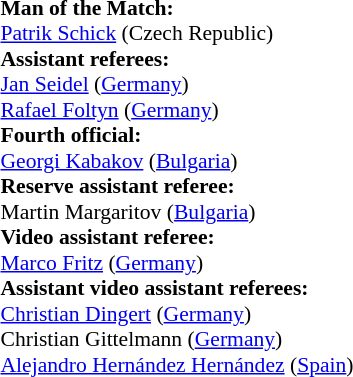<table style="width:100%; font-size:90%;">
<tr>
<td><br><strong>Man of the Match:</strong>
<br><a href='#'>Patrik Schick</a> (Czech Republic)<br><strong>Assistant referees:</strong>
<br><a href='#'>Jan Seidel</a> (<a href='#'>Germany</a>)
<br><a href='#'>Rafael Foltyn</a> (<a href='#'>Germany</a>)
<br><strong>Fourth official:</strong>
<br><a href='#'>Georgi Kabakov</a> (<a href='#'>Bulgaria</a>)
<br><strong>Reserve assistant referee:</strong>
<br>Martin Margaritov (<a href='#'>Bulgaria</a>)
<br><strong>Video assistant referee:</strong>
<br><a href='#'>Marco Fritz</a> (<a href='#'>Germany</a>)
<br><strong>Assistant video assistant referees:</strong>
<br><a href='#'>Christian Dingert</a> (<a href='#'>Germany</a>)
<br>Christian Gittelmann (<a href='#'>Germany</a>)
<br><a href='#'>Alejandro Hernández Hernández</a> (<a href='#'>Spain</a>)</td>
</tr>
</table>
